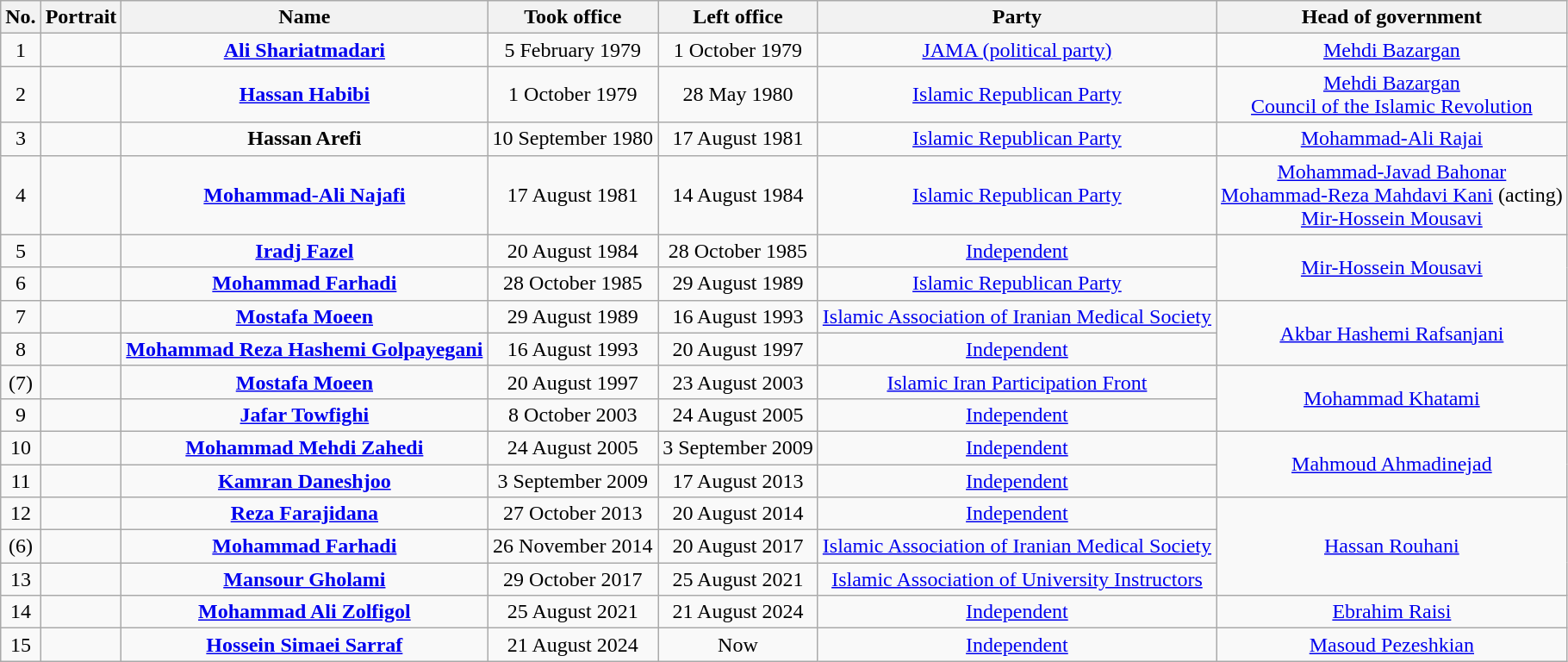<table class="wikitable" style="text-align:center;">
<tr>
<th>No.</th>
<th>Portrait</th>
<th>Name</th>
<th>Took office</th>
<th>Left office</th>
<th>Party</th>
<th>Head of government</th>
</tr>
<tr>
<td>1</td>
<td></td>
<td><strong><a href='#'>Ali Shariatmadari</a></strong></td>
<td>5 February 1979</td>
<td>1 October 1979</td>
<td><a href='#'>JAMA (political party)</a></td>
<td><a href='#'>Mehdi Bazargan</a></td>
</tr>
<tr>
<td>2</td>
<td></td>
<td><strong><a href='#'>Hassan Habibi</a></strong></td>
<td>1 October 1979</td>
<td>28 May 1980</td>
<td><a href='#'>Islamic Republican Party</a></td>
<td><a href='#'>Mehdi Bazargan</a><br><a href='#'>Council of the Islamic Revolution</a></td>
</tr>
<tr>
<td>3</td>
<td></td>
<td><strong>Hassan Arefi</strong></td>
<td>10 September 1980</td>
<td>17 August 1981</td>
<td><a href='#'>Islamic Republican Party</a></td>
<td><a href='#'>Mohammad-Ali Rajai</a></td>
</tr>
<tr>
<td>4</td>
<td></td>
<td><strong><a href='#'>Mohammad-Ali Najafi</a></strong></td>
<td>17 August 1981</td>
<td>14 August 1984</td>
<td><a href='#'>Islamic Republican Party</a></td>
<td><a href='#'>Mohammad-Javad Bahonar</a><br><a href='#'>Mohammad-Reza Mahdavi Kani</a> (acting)<br><a href='#'>Mir-Hossein Mousavi</a></td>
</tr>
<tr>
<td>5</td>
<td></td>
<td><strong><a href='#'>Iradj Fazel</a></strong></td>
<td>20 August 1984</td>
<td>28 October 1985</td>
<td><a href='#'>Independent</a></td>
<td rowspan="2"><a href='#'>Mir-Hossein Mousavi</a></td>
</tr>
<tr>
<td>6</td>
<td></td>
<td><strong><a href='#'>Mohammad Farhadi</a></strong></td>
<td>28 October 1985</td>
<td>29 August 1989</td>
<td><a href='#'>Islamic Republican Party</a></td>
</tr>
<tr>
<td>7</td>
<td></td>
<td><strong><a href='#'>Mostafa Moeen</a></strong></td>
<td>29 August 1989</td>
<td>16 August 1993</td>
<td><a href='#'>Islamic Association of Iranian Medical Society</a></td>
<td rowspan="2"><a href='#'>Akbar Hashemi Rafsanjani</a></td>
</tr>
<tr>
<td>8</td>
<td></td>
<td><strong><a href='#'>Mohammad Reza Hashemi Golpayegani</a></strong></td>
<td>16 August 1993</td>
<td>20 August 1997</td>
<td><a href='#'>Independent</a></td>
</tr>
<tr>
<td>(7)</td>
<td></td>
<td><strong><a href='#'>Mostafa Moeen</a></strong></td>
<td>20 August 1997</td>
<td>23 August 2003</td>
<td><a href='#'>Islamic Iran Participation Front</a></td>
<td rowspan="2"><a href='#'>Mohammad Khatami</a></td>
</tr>
<tr>
<td>9</td>
<td></td>
<td><strong><a href='#'>Jafar Towfighi</a></strong></td>
<td>8 October 2003</td>
<td>24 August 2005</td>
<td><a href='#'>Independent</a></td>
</tr>
<tr>
<td>10</td>
<td></td>
<td><strong><a href='#'>Mohammad Mehdi Zahedi</a></strong></td>
<td>24 August 2005</td>
<td>3 September 2009</td>
<td><a href='#'>Independent</a></td>
<td rowspan="2"><a href='#'>Mahmoud Ahmadinejad</a></td>
</tr>
<tr>
<td>11</td>
<td></td>
<td><strong><a href='#'>Kamran Daneshjoo</a></strong></td>
<td>3 September 2009</td>
<td>17 August 2013</td>
<td><a href='#'>Independent</a></td>
</tr>
<tr>
<td>12</td>
<td></td>
<td><strong><a href='#'>Reza Farajidana</a></strong></td>
<td>27 October 2013</td>
<td>20 August 2014</td>
<td><a href='#'>Independent</a></td>
<td rowspan="3"><a href='#'>Hassan Rouhani</a></td>
</tr>
<tr>
<td>(6)</td>
<td></td>
<td><strong><a href='#'>Mohammad Farhadi</a></strong></td>
<td>26 November 2014</td>
<td>20 August 2017</td>
<td><a href='#'>Islamic Association of Iranian Medical Society</a></td>
</tr>
<tr>
<td>13</td>
<td></td>
<td><strong><a href='#'>Mansour Gholami</a></strong></td>
<td>29 October 2017</td>
<td>25 August 2021</td>
<td><a href='#'>Islamic Association of University Instructors</a></td>
</tr>
<tr>
<td>14</td>
<td></td>
<td><strong><a href='#'>Mohammad Ali Zolfigol</a></strong></td>
<td>25 August 2021</td>
<td>21 August 2024</td>
<td><a href='#'>Independent</a></td>
<td><a href='#'>Ebrahim Raisi</a></td>
</tr>
<tr>
<td>15</td>
<td></td>
<td><strong><a href='#'>Hossein Simaei Sarraf</a></strong></td>
<td>21 August 2024</td>
<td>Now</td>
<td><a href='#'>Independent</a></td>
<td><a href='#'>Masoud Pezeshkian</a></td>
</tr>
</table>
